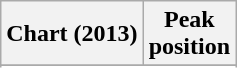<table class="wikitable sortable plainrowheaders">
<tr>
<th>Chart (2013)</th>
<th>Peak<br>position</th>
</tr>
<tr>
</tr>
<tr>
</tr>
</table>
